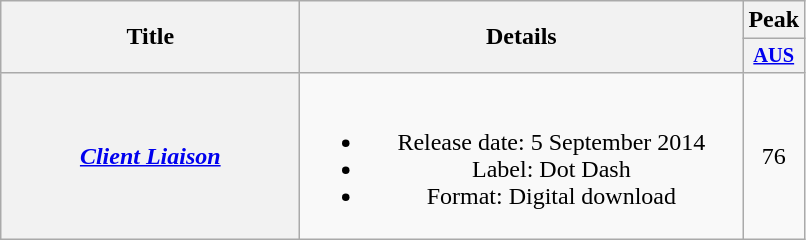<table class="wikitable plainrowheaders" style="text-align:center;">
<tr>
<th style="width:12em;" rowspan="2">Title</th>
<th style="width:18em;" rowspan="2">Details</th>
<th colspan="1">Peak</th>
</tr>
<tr>
<th style="font-size:85%;"><a href='#'>AUS</a><br></th>
</tr>
<tr>
<th scope="row"><em><a href='#'>Client Liaison</a></em></th>
<td><br><ul><li>Release date: 5 September 2014</li><li>Label: Dot Dash</li><li>Format: Digital download</li></ul></td>
<td>76</td>
</tr>
</table>
